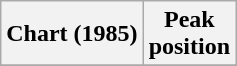<table class="wikitable sortable plainrowheaders" style="text-align:center">
<tr>
<th scope="col">Chart (1985)</th>
<th scope="col">Peak<br>position</th>
</tr>
<tr>
</tr>
</table>
